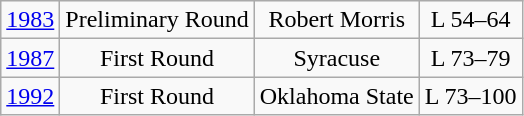<table class="wikitable">
<tr align="center">
<td><a href='#'>1983</a></td>
<td>Preliminary Round</td>
<td>Robert Morris</td>
<td>L 54–64</td>
</tr>
<tr align="center">
<td><a href='#'>1987</a></td>
<td>First Round</td>
<td>Syracuse</td>
<td>L 73–79</td>
</tr>
<tr align="center">
<td><a href='#'>1992</a></td>
<td>First Round</td>
<td>Oklahoma State</td>
<td>L 73–100</td>
</tr>
</table>
